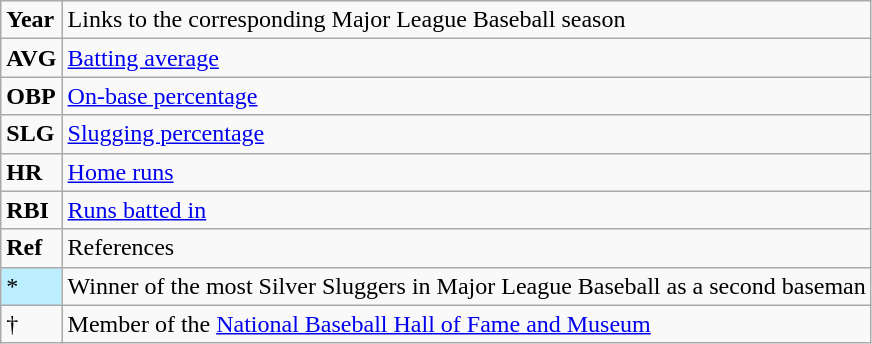<table class="wikitable" border="1">
<tr>
<td><strong>Year</strong></td>
<td>Links to the corresponding Major League Baseball season</td>
</tr>
<tr>
<td><strong>AVG</strong></td>
<td><a href='#'>Batting average</a></td>
</tr>
<tr>
<td><strong>OBP</strong></td>
<td><a href='#'>On-base percentage</a></td>
</tr>
<tr>
<td><strong>SLG</strong></td>
<td><a href='#'>Slugging percentage</a></td>
</tr>
<tr>
<td><strong>HR</strong></td>
<td><a href='#'>Home runs</a></td>
</tr>
<tr>
<td><strong>RBI</strong></td>
<td><a href='#'>Runs batted in</a></td>
</tr>
<tr>
<td><strong>Ref</strong></td>
<td>References</td>
</tr>
<tr>
<td bgcolor="#bbeeff">*</td>
<td>Winner of the most Silver Sluggers in Major League Baseball as a second baseman</td>
</tr>
<tr>
<td>†</td>
<td>Member of the <a href='#'>National Baseball Hall of Fame and Museum</a></td>
</tr>
</table>
